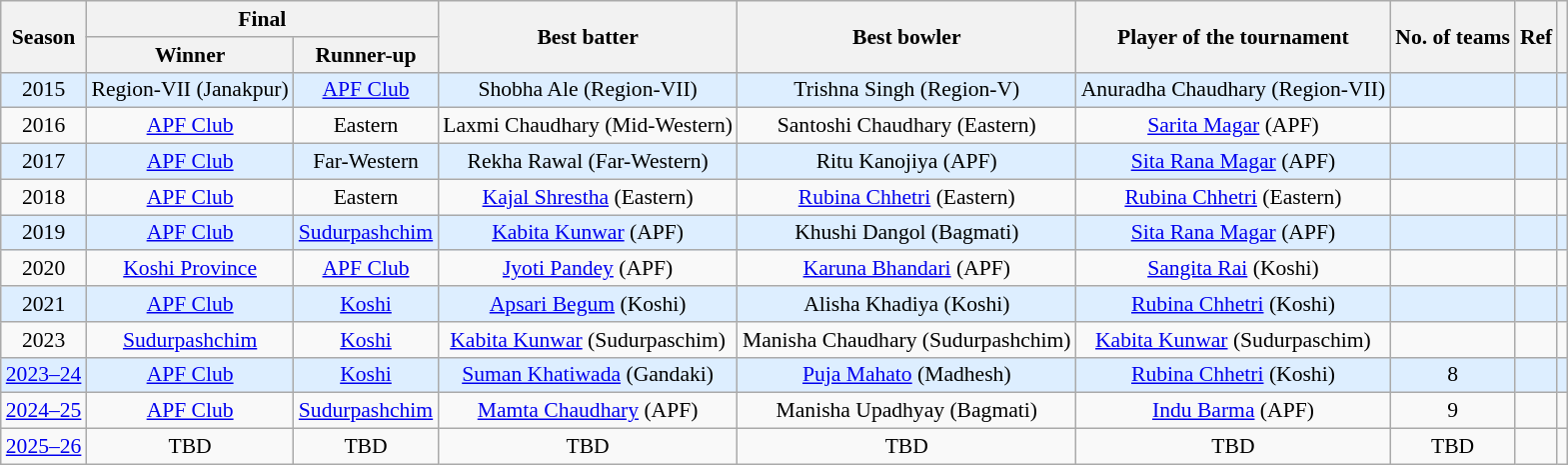<table class="wikitable sortable" style="font-size:90%; text-align: center;">
<tr>
<th rowspan="2">Season</th>
<th colspan="2">Final</th>
<th rowspan="2">Best batter</th>
<th rowspan="2">Best bowler</th>
<th rowspan="2">Player of the tournament</th>
<th rowspan="2">No. of teams</th>
<th rowspan="2">Ref</th>
<th rowspan="2"></th>
</tr>
<tr>
<th>Winner</th>
<th>Runner-up</th>
</tr>
<tr style="background:#ddeeff">
<td>2015</td>
<td>Region-VII (Janakpur)</td>
<td><a href='#'>APF Club</a></td>
<td>Shobha Ale (Region-VII)</td>
<td>Trishna Singh (Region-V)</td>
<td>Anuradha Chaudhary (Region-VII)</td>
<td></td>
<td></td>
<td></td>
</tr>
<tr>
<td>2016</td>
<td><a href='#'>APF Club</a></td>
<td>Eastern</td>
<td>Laxmi Chaudhary (Mid-Western)</td>
<td>Santoshi Chaudhary (Eastern)</td>
<td><a href='#'>Sarita Magar</a> (APF)</td>
<td></td>
<td></td>
<td></td>
</tr>
<tr style="background:#ddeeff">
<td>2017</td>
<td><a href='#'>APF Club</a></td>
<td>Far-Western</td>
<td>Rekha Rawal (Far-Western)</td>
<td>Ritu Kanojiya (APF)</td>
<td><a href='#'>Sita Rana Magar</a> (APF)</td>
<td></td>
<td></td>
<td></td>
</tr>
<tr>
<td>2018</td>
<td><a href='#'>APF Club</a></td>
<td>Eastern</td>
<td><a href='#'>Kajal Shrestha</a> (Eastern)</td>
<td><a href='#'>Rubina Chhetri</a> (Eastern)</td>
<td><a href='#'>Rubina Chhetri</a> (Eastern)</td>
<td></td>
<td></td>
<td></td>
</tr>
<tr style="background:#ddeeff">
<td>2019</td>
<td><a href='#'>APF Club</a></td>
<td><a href='#'>Sudurpashchim</a></td>
<td><a href='#'>Kabita Kunwar</a> (APF)</td>
<td>Khushi Dangol (Bagmati)</td>
<td><a href='#'>Sita Rana Magar</a> (APF)</td>
<td></td>
<td></td>
<td></td>
</tr>
<tr>
<td>2020</td>
<td><a href='#'>Koshi Province</a></td>
<td><a href='#'>APF Club</a></td>
<td><a href='#'>Jyoti Pandey</a> (APF)</td>
<td><a href='#'>Karuna Bhandari</a> (APF)</td>
<td><a href='#'>Sangita Rai</a> (Koshi)</td>
<td></td>
<td></td>
<td></td>
</tr>
<tr style="background:#ddeeff">
<td>2021</td>
<td><a href='#'>APF Club</a></td>
<td><a href='#'>Koshi</a></td>
<td><a href='#'>Apsari Begum</a> (Koshi)</td>
<td>Alisha Khadiya (Koshi)</td>
<td><a href='#'>Rubina Chhetri</a> (Koshi)</td>
<td></td>
<td></td>
<td></td>
</tr>
<tr>
<td>2023</td>
<td><a href='#'>Sudurpashchim</a></td>
<td><a href='#'>Koshi</a></td>
<td><a href='#'>Kabita Kunwar</a> (Sudurpaschim)</td>
<td>Manisha Chaudhary (Sudurpashchim)</td>
<td><a href='#'>Kabita Kunwar</a> (Sudurpaschim)</td>
<td></td>
<td></td>
<td></td>
</tr>
<tr style="background:#ddeeff">
<td><a href='#'>2023–24</a></td>
<td><a href='#'>APF Club</a></td>
<td><a href='#'>Koshi</a></td>
<td><a href='#'>Suman Khatiwada</a> (Gandaki)</td>
<td><a href='#'>Puja Mahato</a> (Madhesh)</td>
<td><a href='#'>Rubina Chhetri</a> (Koshi)</td>
<td>8</td>
<td></td>
<td></td>
</tr>
<tr>
<td><a href='#'>2024–25</a></td>
<td><a href='#'>APF Club</a></td>
<td><a href='#'>Sudurpashchim</a></td>
<td><a href='#'>Mamta Chaudhary</a> (APF)</td>
<td>Manisha Upadhyay (Bagmati)</td>
<td><a href='#'>Indu Barma</a> (APF)</td>
<td>9</td>
<td></td>
<td></td>
</tr>
<tr>
<td><a href='#'>2025–26</a></td>
<td>TBD</td>
<td>TBD</td>
<td>TBD</td>
<td>TBD</td>
<td>TBD</td>
<td>TBD</td>
<td></td>
<td></td>
</tr>
</table>
